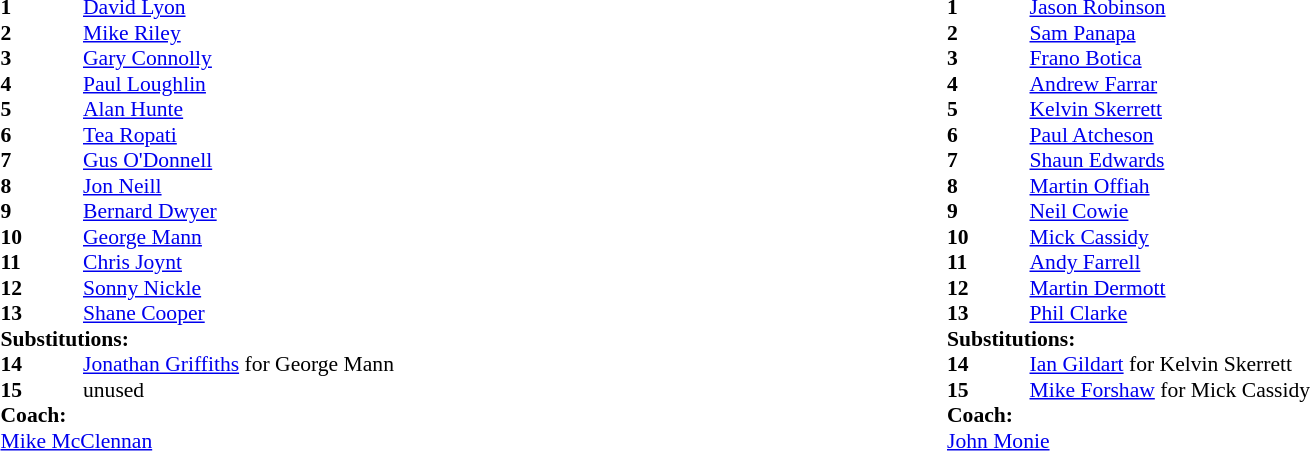<table width="100%">
<tr>
<td valign="top" width="50%"><br><table style="font-size: 90%" cellspacing="0" cellpadding="0">
<tr>
<th width="55"></th>
</tr>
<tr>
<td><strong>1</strong></td>
<td><a href='#'>David Lyon</a></td>
</tr>
<tr>
<td><strong>2</strong></td>
<td><a href='#'>Mike Riley</a></td>
</tr>
<tr>
<td><strong>3</strong></td>
<td><a href='#'>Gary Connolly</a></td>
</tr>
<tr>
<td><strong>4</strong></td>
<td><a href='#'>Paul Loughlin</a></td>
</tr>
<tr>
<td><strong>5</strong></td>
<td><a href='#'>Alan Hunte</a></td>
</tr>
<tr>
<td><strong>6</strong></td>
<td><a href='#'>Tea Ropati</a></td>
</tr>
<tr>
<td><strong>7</strong></td>
<td><a href='#'>Gus O'Donnell</a></td>
</tr>
<tr>
<td><strong>8</strong></td>
<td><a href='#'>Jon Neill</a></td>
</tr>
<tr>
<td><strong>9</strong></td>
<td><a href='#'>Bernard Dwyer</a></td>
</tr>
<tr>
<td><strong>10</strong></td>
<td><a href='#'>George Mann</a></td>
</tr>
<tr>
<td><strong>11</strong></td>
<td><a href='#'>Chris Joynt</a></td>
</tr>
<tr>
<td><strong>12</strong></td>
<td><a href='#'>Sonny Nickle</a></td>
</tr>
<tr>
<td><strong>13</strong></td>
<td><a href='#'>Shane Cooper</a></td>
</tr>
<tr>
<td colspan=3><strong>Substitutions:</strong></td>
</tr>
<tr>
<td><strong>14</strong></td>
<td><a href='#'>Jonathan Griffiths</a> for George Mann</td>
</tr>
<tr>
<td><strong>15</strong></td>
<td>unused</td>
</tr>
<tr>
<td colspan=3><strong>Coach:</strong></td>
</tr>
<tr>
<td colspan="4"><a href='#'>Mike McClennan</a></td>
</tr>
</table>
</td>
<td valign="top" width="50%"><br><table style="font-size: 90%" cellspacing="0" cellpadding="0">
<tr>
<th width="55"></th>
</tr>
<tr>
<td><strong>1</strong></td>
<td><a href='#'>Jason Robinson</a></td>
</tr>
<tr>
<td><strong>2</strong></td>
<td><a href='#'>Sam Panapa</a></td>
</tr>
<tr>
<td><strong>3</strong></td>
<td><a href='#'>Frano Botica</a></td>
</tr>
<tr>
<td><strong>4</strong></td>
<td><a href='#'>Andrew Farrar</a></td>
</tr>
<tr>
<td><strong>5</strong></td>
<td><a href='#'>Kelvin Skerrett</a></td>
</tr>
<tr>
<td><strong>6</strong></td>
<td><a href='#'>Paul Atcheson</a></td>
</tr>
<tr>
<td><strong>7</strong></td>
<td><a href='#'>Shaun Edwards</a></td>
</tr>
<tr>
<td><strong>8</strong></td>
<td><a href='#'>Martin Offiah</a></td>
</tr>
<tr>
<td><strong>9</strong></td>
<td><a href='#'>Neil Cowie</a></td>
</tr>
<tr>
<td><strong>10</strong></td>
<td><a href='#'>Mick Cassidy</a></td>
</tr>
<tr>
<td><strong>11</strong></td>
<td><a href='#'>Andy Farrell</a></td>
</tr>
<tr>
<td><strong>12</strong></td>
<td><a href='#'>Martin Dermott</a></td>
</tr>
<tr>
<td><strong>13</strong></td>
<td><a href='#'>Phil Clarke</a></td>
</tr>
<tr>
<td colspan=3><strong>Substitutions:</strong></td>
</tr>
<tr>
<td><strong>14</strong></td>
<td><a href='#'>Ian Gildart</a> for Kelvin Skerrett</td>
</tr>
<tr>
<td><strong>15</strong></td>
<td><a href='#'>Mike Forshaw</a> for Mick Cassidy</td>
</tr>
<tr>
<td colspan=3><strong>Coach:</strong></td>
</tr>
<tr>
<td colspan="4"><a href='#'>John Monie</a></td>
</tr>
</table>
</td>
</tr>
</table>
